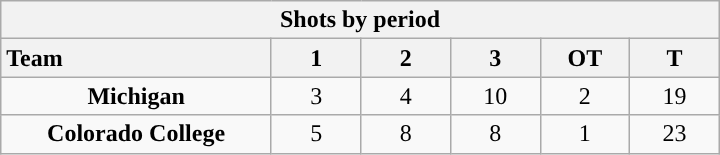<table class="wikitable" style="width:30em; text-align:right;">
<tr>
<th colspan=6>Shots by period</th>
</tr>
<tr>
<th style="width:10em; text-align:left;">Team</th>
<th style="width:3em;">1</th>
<th style="width:3em;">2</th>
<th style="width:3em;">3</th>
<th style="width:3em;">OT</th>
<th style="width:3em;">T</th>
</tr>
<tr>
<td align=center><strong>Michigan</strong></td>
<td align=center>3</td>
<td align=center>4</td>
<td align=center>10</td>
<td align=center>2</td>
<td align=center>19</td>
</tr>
<tr>
<td align=center><strong>Colorado College</strong></td>
<td align=center>5</td>
<td align=center>8</td>
<td align=center>8</td>
<td align=center>1</td>
<td align=center>23</td>
</tr>
</table>
